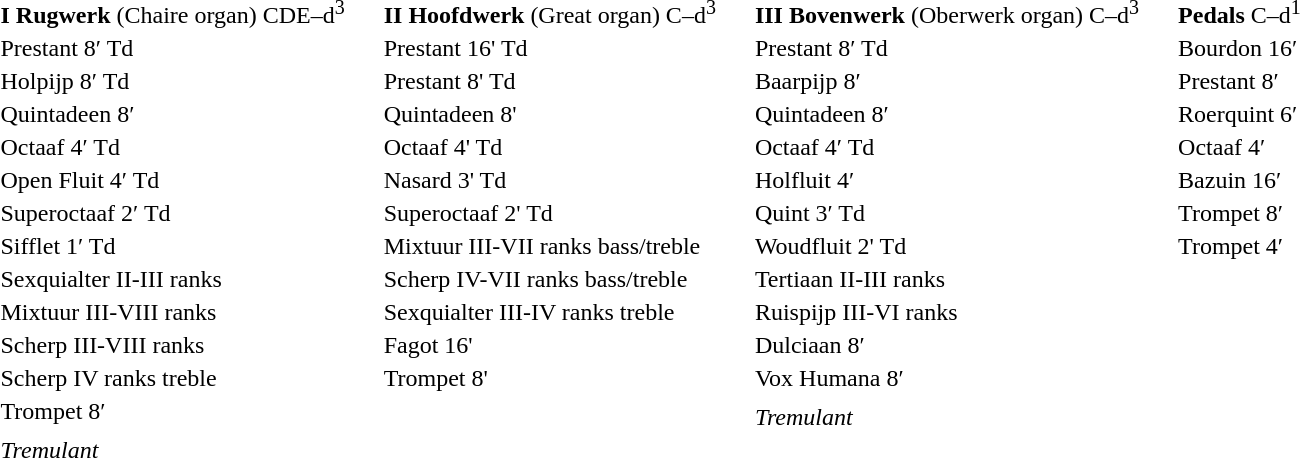<table border="0" cellspacing="0" cellpadding="10" style="border-collapse:collapse;">
<tr>
<td style="vertical-align:top"><br><table border="0">
<tr>
<td colspan=2><strong>I Rugwerk</strong> (Chaire organ) CDE–d<sup>3</sup><br></td>
</tr>
<tr>
<td>Prestant 8′ Td</td>
</tr>
<tr>
<td>Holpijp 8′ Td</td>
</tr>
<tr>
<td>Quintadeen 8′</td>
</tr>
<tr>
<td>Octaaf 4′ Td</td>
</tr>
<tr>
<td>Open Fluit 4′ Td</td>
</tr>
<tr>
<td>Superoctaaf 2′ Td</td>
</tr>
<tr>
<td>Sifflet 1′ Td</td>
</tr>
<tr>
<td>Sexquialter II-III ranks</td>
</tr>
<tr>
<td>Mixtuur III-VIII ranks</td>
</tr>
<tr>
<td>Scherp III-VIII ranks</td>
</tr>
<tr>
<td>Scherp IV ranks treble</td>
</tr>
<tr>
<td>Trompet 8′</td>
</tr>
<tr>
<td></td>
</tr>
<tr>
<td><em>Tremulant</em></td>
</tr>
</table>
</td>
<td style="vertical-align:top"><br><table border="0">
<tr>
<td colspan=2><strong>II Hoofdwerk</strong> (Great organ) C–d<sup>3</sup><br></td>
</tr>
<tr>
<td>Prestant 16' Td</td>
</tr>
<tr>
<td>Prestant 8' Td</td>
</tr>
<tr>
<td>Quintadeen  8'</td>
</tr>
<tr>
<td>Octaaf 4' Td</td>
</tr>
<tr>
<td>Nasard 3' Td</td>
</tr>
<tr>
<td>Superoctaaf 2' Td</td>
</tr>
<tr>
<td>Mixtuur III-VII ranks bass/treble</td>
</tr>
<tr>
<td>Scherp IV-VII ranks bass/treble</td>
</tr>
<tr>
<td>Sexquialter  III-IV ranks treble</td>
</tr>
<tr>
<td>Fagot 16'</td>
</tr>
<tr>
<td>Trompet 8'</td>
</tr>
<tr>
<td></td>
</tr>
</table>
</td>
<td style="vertical-align:top"><br><table border="0">
<tr>
<td colspan=2><strong>III Bovenwerk</strong> (Oberwerk organ) C–d<sup>3</sup><br></td>
</tr>
<tr>
<td>Prestant 8′ Td</td>
</tr>
<tr>
<td>Baarpijp 8′</td>
</tr>
<tr>
<td>Quintadeen 8′</td>
</tr>
<tr>
<td>Octaaf 4′ Td</td>
</tr>
<tr>
<td>Holfluit 4′</td>
</tr>
<tr>
<td>Quint 3′ Td</td>
</tr>
<tr>
<td>Woudfluit 2' Td</td>
</tr>
<tr>
<td>Tertiaan II-III ranks</td>
</tr>
<tr>
<td>Ruispijp III-VI ranks</td>
</tr>
<tr>
<td>Dulciaan 8′</td>
</tr>
<tr>
<td>Vox Humana 8′</td>
</tr>
<tr>
<td></td>
</tr>
<tr>
<td><em>Tremulant</em></td>
</tr>
</table>
</td>
<td style="vertical-align:top"><br><table border="0">
<tr>
<td colspan=2><strong>Pedals</strong> C–d<sup>1</sup><br></td>
</tr>
<tr>
<td>Bourdon 16′</td>
</tr>
<tr>
<td>Prestant 8′</td>
</tr>
<tr>
<td>Roerquint 6′</td>
</tr>
<tr>
<td>Octaaf 4′</td>
</tr>
<tr>
<td>Bazuin 16′</td>
</tr>
<tr>
<td>Trompet 8′</td>
</tr>
<tr>
<td>Trompet 4′</td>
</tr>
</table>
</td>
</tr>
</table>
